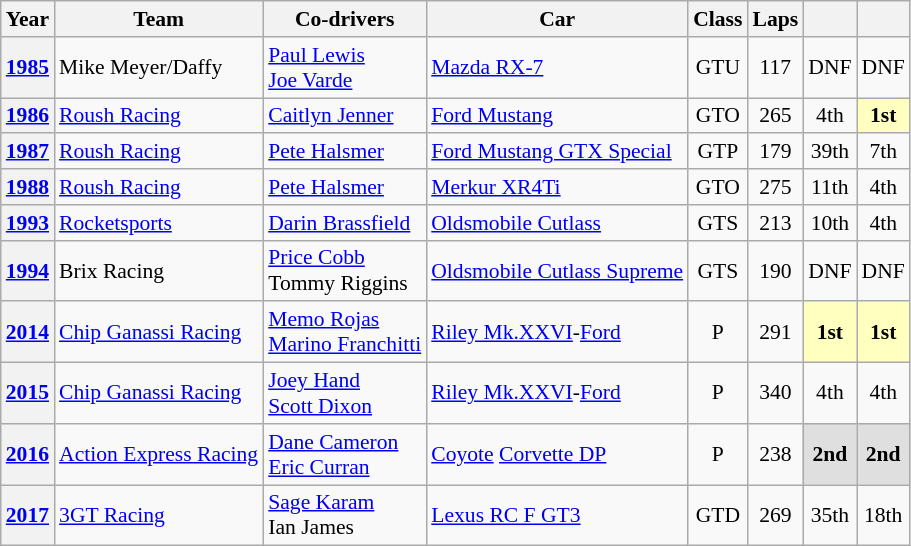<table class="wikitable" style="text-align:center; font-size:90%">
<tr>
<th>Year</th>
<th>Team</th>
<th>Co-drivers</th>
<th>Car</th>
<th>Class</th>
<th>Laps</th>
<th></th>
<th></th>
</tr>
<tr>
<th><a href='#'>1985</a></th>
<td align="left"> Mike Meyer/Daffy</td>
<td align="left"> <a href='#'>Paul Lewis</a><br> <a href='#'>Joe Varde</a></td>
<td align="left"><a href='#'>Mazda RX-7</a></td>
<td>GTU</td>
<td>117</td>
<td>DNF</td>
<td>DNF</td>
</tr>
<tr>
<th><a href='#'>1986</a></th>
<td align="left"> <a href='#'>Roush Racing</a></td>
<td align="left"> <a href='#'>Caitlyn Jenner</a></td>
<td align="left"><a href='#'>Ford Mustang</a></td>
<td>GTO</td>
<td>265</td>
<td>4th</td>
<td style="background:#FFFFBF;"><strong>1st</strong></td>
</tr>
<tr>
<th><a href='#'>1987</a></th>
<td align="left"> <a href='#'>Roush Racing</a></td>
<td align="left"> <a href='#'>Pete Halsmer</a></td>
<td align="left"><a href='#'>Ford Mustang GTX Special</a></td>
<td>GTP</td>
<td>179</td>
<td>39th</td>
<td>7th</td>
</tr>
<tr>
<th><a href='#'>1988</a></th>
<td align="left"> <a href='#'>Roush Racing</a></td>
<td align="left"> <a href='#'>Pete Halsmer</a></td>
<td align="left"><a href='#'>Merkur XR4Ti</a></td>
<td>GTO</td>
<td>275</td>
<td>11th</td>
<td>4th</td>
</tr>
<tr>
<th><a href='#'>1993</a></th>
<td align="left"> <a href='#'>Rocketsports</a></td>
<td align="left"> <a href='#'>Darin Brassfield</a></td>
<td align="left"><a href='#'>Oldsmobile Cutlass</a></td>
<td>GTS</td>
<td>213</td>
<td>10th</td>
<td>4th</td>
</tr>
<tr>
<th><a href='#'>1994</a></th>
<td align="left"> Brix Racing</td>
<td align="left"> <a href='#'>Price Cobb</a><br> Tommy Riggins</td>
<td align="left"><a href='#'>Oldsmobile Cutlass Supreme</a></td>
<td>GTS</td>
<td>190</td>
<td>DNF</td>
<td>DNF</td>
</tr>
<tr>
<th><a href='#'>2014</a></th>
<td align="left"> <a href='#'>Chip Ganassi Racing</a></td>
<td align="left"> <a href='#'>Memo Rojas</a><br> <a href='#'>Marino Franchitti</a></td>
<td align="left"><a href='#'>Riley Mk.XXVI</a>-<a href='#'>Ford</a></td>
<td>P</td>
<td>291</td>
<td style="background:#FFFFBF;"><strong>1st</strong></td>
<td style="background:#FFFFBF;"><strong>1st</strong></td>
</tr>
<tr>
<th><a href='#'>2015</a></th>
<td align="left"> <a href='#'>Chip Ganassi Racing</a></td>
<td align="left"> <a href='#'>Joey Hand</a><br> <a href='#'>Scott Dixon</a></td>
<td align="left"><a href='#'>Riley Mk.XXVI</a>-<a href='#'>Ford</a></td>
<td>P</td>
<td>340</td>
<td>4th</td>
<td>4th</td>
</tr>
<tr>
<th><a href='#'>2016</a></th>
<td align="left"> <a href='#'>Action Express Racing</a></td>
<td align="left"> <a href='#'>Dane Cameron</a><br> <a href='#'>Eric Curran</a></td>
<td align="left"><a href='#'>Coyote</a> <a href='#'>Corvette DP</a></td>
<td>P</td>
<td>238</td>
<td style="background:#DFDFDF;"><strong>2nd</strong></td>
<td style="background:#DFDFDF;"><strong>2nd</strong></td>
</tr>
<tr>
<th><a href='#'>2017</a></th>
<td align="left"> <a href='#'>3GT Racing</a></td>
<td align="left"> <a href='#'>Sage Karam</a><br> Ian James</td>
<td align="left"><a href='#'>Lexus RC F GT3</a></td>
<td>GTD</td>
<td>269</td>
<td>35th</td>
<td>18th</td>
</tr>
</table>
